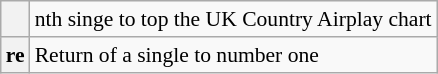<table class="wikitable plainrowheaders" style="font-size:90%;">
<tr>
<th scope=col></th>
<td>nth singe to top the UK Country Airplay chart</td>
</tr>
<tr>
<th scope=row style="text-align:center;">re</th>
<td>Return of a single to number one</td>
</tr>
</table>
